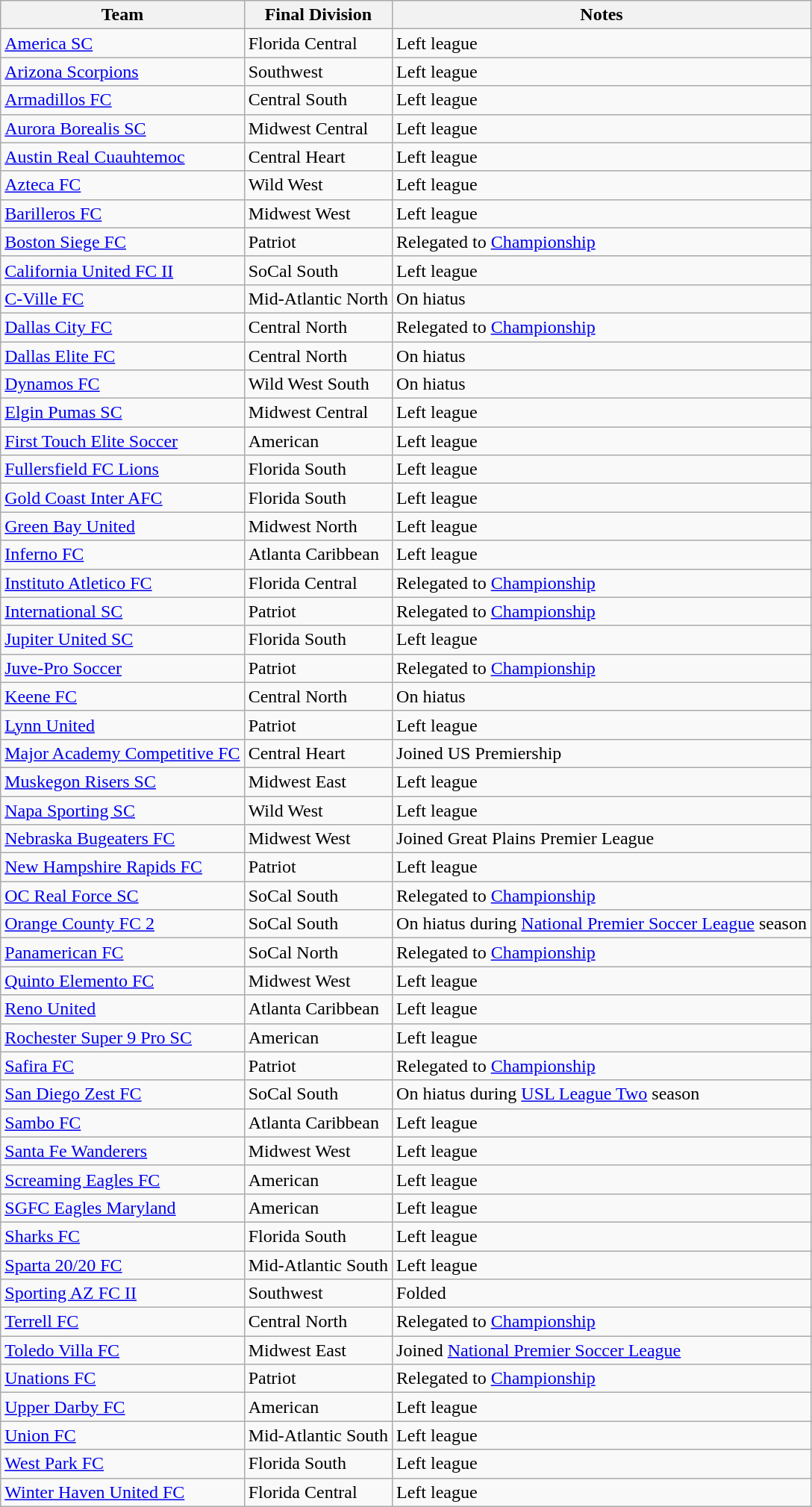<table class="wikitable sortable">
<tr>
<th>Team</th>
<th>Final Division</th>
<th>Notes</th>
</tr>
<tr>
<td><a href='#'>America SC</a></td>
<td>Florida Central</td>
<td>Left league</td>
</tr>
<tr>
<td><a href='#'>Arizona Scorpions</a></td>
<td>Southwest</td>
<td>Left league</td>
</tr>
<tr>
<td><a href='#'>Armadillos FC</a></td>
<td>Central South</td>
<td>Left league</td>
</tr>
<tr>
<td><a href='#'>Aurora Borealis SC</a></td>
<td>Midwest Central</td>
<td>Left league</td>
</tr>
<tr>
<td><a href='#'>Austin Real Cuauhtemoc</a></td>
<td>Central Heart</td>
<td>Left league</td>
</tr>
<tr>
<td><a href='#'>Azteca FC</a></td>
<td>Wild West</td>
<td>Left league</td>
</tr>
<tr>
<td><a href='#'>Barilleros FC</a></td>
<td>Midwest West</td>
<td>Left league</td>
</tr>
<tr>
<td><a href='#'>Boston Siege FC</a></td>
<td>Patriot</td>
<td>Relegated to <a href='#'>Championship</a></td>
</tr>
<tr>
<td><a href='#'>California United FC II</a></td>
<td>SoCal South</td>
<td>Left league</td>
</tr>
<tr>
<td><a href='#'>C-Ville FC</a></td>
<td>Mid-Atlantic North</td>
<td>On hiatus</td>
</tr>
<tr>
<td><a href='#'>Dallas City FC</a></td>
<td>Central North</td>
<td>Relegated to <a href='#'>Championship</a></td>
</tr>
<tr>
<td><a href='#'>Dallas Elite FC</a></td>
<td>Central North</td>
<td>On hiatus</td>
</tr>
<tr>
<td><a href='#'>Dynamos FC</a></td>
<td>Wild West South</td>
<td>On hiatus</td>
</tr>
<tr>
<td><a href='#'>Elgin Pumas SC</a></td>
<td>Midwest Central</td>
<td>Left league</td>
</tr>
<tr>
<td><a href='#'>First Touch Elite Soccer</a></td>
<td>American</td>
<td>Left league</td>
</tr>
<tr>
<td><a href='#'>Fullersfield FC Lions</a></td>
<td>Florida South</td>
<td>Left league</td>
</tr>
<tr>
<td><a href='#'>Gold Coast Inter AFC</a></td>
<td>Florida South</td>
<td>Left league</td>
</tr>
<tr>
<td><a href='#'>Green Bay United</a></td>
<td>Midwest North</td>
<td>Left league</td>
</tr>
<tr>
<td><a href='#'>Inferno FC</a></td>
<td>Atlanta Caribbean</td>
<td>Left league</td>
</tr>
<tr>
<td><a href='#'>Instituto Atletico FC</a></td>
<td>Florida Central</td>
<td>Relegated to <a href='#'>Championship</a></td>
</tr>
<tr>
<td><a href='#'>International SC</a></td>
<td>Patriot</td>
<td>Relegated to <a href='#'>Championship</a></td>
</tr>
<tr>
<td><a href='#'>Jupiter United SC</a></td>
<td>Florida South</td>
<td>Left league</td>
</tr>
<tr>
<td><a href='#'>Juve-Pro Soccer</a></td>
<td>Patriot</td>
<td>Relegated to <a href='#'>Championship</a></td>
</tr>
<tr>
<td><a href='#'>Keene FC</a></td>
<td>Central North</td>
<td>On hiatus</td>
</tr>
<tr>
<td><a href='#'>Lynn United</a></td>
<td>Patriot</td>
<td>Left league</td>
</tr>
<tr>
<td><a href='#'>Major Academy Competitive FC</a></td>
<td>Central Heart</td>
<td>Joined US Premiership</td>
</tr>
<tr>
<td><a href='#'>Muskegon Risers SC</a></td>
<td>Midwest East</td>
<td>Left league</td>
</tr>
<tr>
<td><a href='#'>Napa Sporting SC</a></td>
<td>Wild West</td>
<td>Left league</td>
</tr>
<tr>
<td><a href='#'>Nebraska Bugeaters FC</a></td>
<td>Midwest West</td>
<td>Joined Great Plains Premier League</td>
</tr>
<tr>
<td><a href='#'>New Hampshire Rapids FC</a></td>
<td>Patriot</td>
<td>Left league</td>
</tr>
<tr>
<td><a href='#'>OC Real Force SC</a></td>
<td>SoCal South</td>
<td>Relegated to <a href='#'>Championship</a></td>
</tr>
<tr>
<td><a href='#'>Orange County FC 2</a></td>
<td>SoCal South</td>
<td>On hiatus during <a href='#'>National Premier Soccer League</a> season</td>
</tr>
<tr>
<td><a href='#'>Panamerican FC</a></td>
<td>SoCal North</td>
<td>Relegated to <a href='#'>Championship</a></td>
</tr>
<tr>
<td><a href='#'>Quinto Elemento FC</a></td>
<td>Midwest West</td>
<td>Left league</td>
</tr>
<tr>
<td><a href='#'>Reno United</a></td>
<td>Atlanta Caribbean</td>
<td>Left league</td>
</tr>
<tr>
<td><a href='#'>Rochester Super 9 Pro SC</a></td>
<td>American</td>
<td>Left league</td>
</tr>
<tr>
<td><a href='#'>Safira FC</a></td>
<td>Patriot</td>
<td>Relegated to <a href='#'>Championship</a></td>
</tr>
<tr>
<td><a href='#'>San Diego Zest FC</a></td>
<td>SoCal South</td>
<td>On hiatus during <a href='#'>USL League Two</a> season</td>
</tr>
<tr>
<td><a href='#'>Sambo FC</a></td>
<td>Atlanta Caribbean</td>
<td>Left league</td>
</tr>
<tr>
<td><a href='#'>Santa Fe Wanderers</a></td>
<td>Midwest West</td>
<td>Left league</td>
</tr>
<tr>
<td><a href='#'>Screaming Eagles FC</a></td>
<td>American</td>
<td>Left league</td>
</tr>
<tr>
<td><a href='#'>SGFC Eagles Maryland</a></td>
<td>American</td>
<td>Left league</td>
</tr>
<tr>
<td><a href='#'>Sharks FC</a></td>
<td>Florida South</td>
<td>Left league</td>
</tr>
<tr>
<td><a href='#'>Sparta 20/20 FC</a></td>
<td>Mid-Atlantic South</td>
<td>Left league</td>
</tr>
<tr>
<td><a href='#'>Sporting AZ FC II</a></td>
<td>Southwest</td>
<td>Folded</td>
</tr>
<tr>
<td><a href='#'>Terrell FC</a></td>
<td>Central North</td>
<td>Relegated to <a href='#'>Championship</a></td>
</tr>
<tr>
<td><a href='#'>Toledo Villa FC</a></td>
<td>Midwest East</td>
<td>Joined <a href='#'>National Premier Soccer League</a></td>
</tr>
<tr>
<td><a href='#'>Unations FC</a></td>
<td>Patriot</td>
<td>Relegated to <a href='#'>Championship</a></td>
</tr>
<tr>
<td><a href='#'>Upper Darby FC</a></td>
<td>American</td>
<td>Left league</td>
</tr>
<tr>
<td><a href='#'>Union FC</a></td>
<td>Mid-Atlantic South</td>
<td>Left league</td>
</tr>
<tr>
<td><a href='#'>West Park FC</a></td>
<td>Florida South</td>
<td>Left league</td>
</tr>
<tr>
<td><a href='#'>Winter Haven United FC</a></td>
<td>Florida Central</td>
<td>Left league</td>
</tr>
</table>
